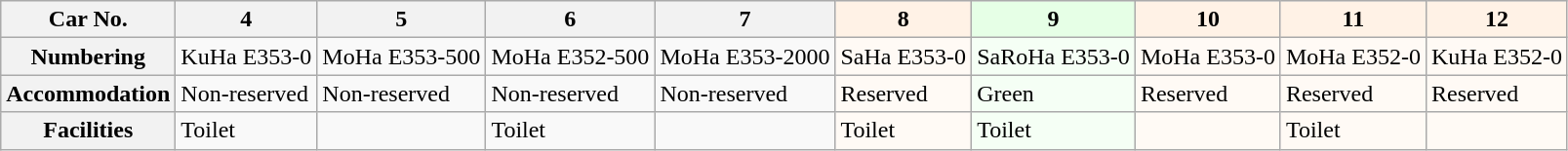<table class="wikitable">
<tr>
<th>Car No.</th>
<th>4</th>
<th>5</th>
<th>6</th>
<th>7</th>
<th style="background: #FFF2E6">8</th>
<th style="background: #E6FFE6">9</th>
<th style="background: #FFF2E6">10</th>
<th style="background: #FFF2E6">11</th>
<th style="background: #FFF2E6">12</th>
</tr>
<tr>
<th>Numbering</th>
<td>KuHa E353-0</td>
<td>MoHa E353-500</td>
<td>MoHa E352-500</td>
<td>MoHa E353-2000</td>
<td style="background: #FFFAF5">SaHa E353-0</td>
<td style="background: #F5FFF5">SaRoHa E353-0</td>
<td style="background: #FFFAF5">MoHa E353-0</td>
<td style="background: #FFFAF5">MoHa E352-0</td>
<td style="background: #FFFAF5">KuHa E352-0</td>
</tr>
<tr>
<th>Accommodation</th>
<td>Non-reserved</td>
<td>Non-reserved</td>
<td>Non-reserved</td>
<td>Non-reserved</td>
<td style="background: #FFFAF5">Reserved</td>
<td style="background: #F5FFF5">Green</td>
<td style="background: #FFFAF5">Reserved</td>
<td style="background: #FFFAF5">Reserved</td>
<td style="background: #FFFAF5">Reserved</td>
</tr>
<tr>
<th>Facilities</th>
<td>Toilet</td>
<td></td>
<td>Toilet</td>
<td></td>
<td style="background: #FFFAF5">Toilet</td>
<td style="background: #F5FFF5">Toilet</td>
<td style="background: #FFFAF5"></td>
<td style="background: #FFFAF5">Toilet</td>
<td style="background: #FFFAF5"></td>
</tr>
</table>
